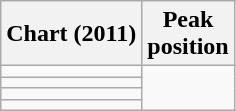<table class="wikitable">
<tr>
<th>Chart (2011)</th>
<th>Peak<br>position</th>
</tr>
<tr>
<td></td>
</tr>
<tr>
<td></td>
</tr>
<tr>
<td></td>
</tr>
<tr>
<td></td>
</tr>
</table>
